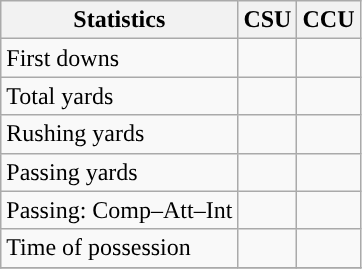<table class="wikitable" style="float: left;">
<tr>
<th>Statistics</th>
<th>CSU</th>
<th>CCU</th>
</tr>
<tr>
<td>First downs</td>
<td></td>
<td></td>
</tr>
<tr>
<td>Total yards</td>
<td></td>
<td></td>
</tr>
<tr>
<td>Rushing yards</td>
<td></td>
<td></td>
</tr>
<tr>
<td>Passing yards</td>
<td></td>
<td></td>
</tr>
<tr>
<td>Passing: Comp–Att–Int</td>
<td></td>
<td></td>
</tr>
<tr>
<td>Time of possession</td>
<td></td>
<td></td>
</tr>
<tr>
</tr>
</table>
